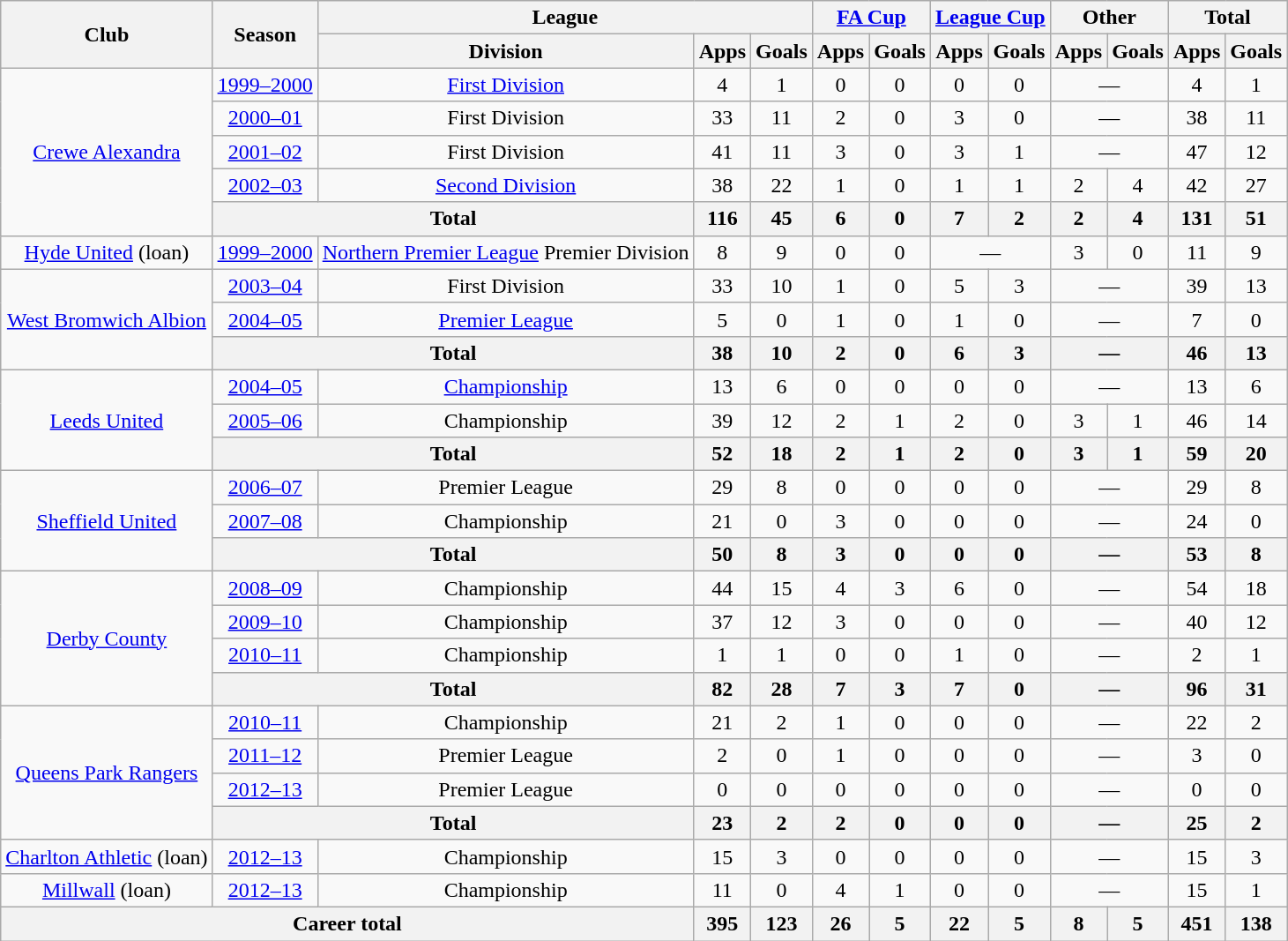<table class="wikitable" style="text-align: center">
<tr>
<th rowspan="2">Club</th>
<th rowspan="2">Season</th>
<th colspan="3">League</th>
<th colspan="2"><a href='#'>FA Cup</a></th>
<th colspan="2"><a href='#'>League Cup</a></th>
<th colspan="2">Other</th>
<th colspan="2">Total</th>
</tr>
<tr>
<th>Division</th>
<th>Apps</th>
<th>Goals</th>
<th>Apps</th>
<th>Goals</th>
<th>Apps</th>
<th>Goals</th>
<th>Apps</th>
<th>Goals</th>
<th>Apps</th>
<th>Goals</th>
</tr>
<tr>
<td rowspan="5"><a href='#'>Crewe Alexandra</a></td>
<td><a href='#'>1999–2000</a></td>
<td><a href='#'>First Division</a></td>
<td>4</td>
<td>1</td>
<td>0</td>
<td>0</td>
<td>0</td>
<td>0</td>
<td colspan="2">—</td>
<td>4</td>
<td>1</td>
</tr>
<tr>
<td><a href='#'>2000–01</a></td>
<td>First Division</td>
<td>33</td>
<td>11</td>
<td>2</td>
<td>0</td>
<td>3</td>
<td>0</td>
<td colspan="2">—</td>
<td>38</td>
<td>11</td>
</tr>
<tr>
<td><a href='#'>2001–02</a></td>
<td>First Division</td>
<td>41</td>
<td>11</td>
<td>3</td>
<td>0</td>
<td>3</td>
<td>1</td>
<td colspan="2">—</td>
<td>47</td>
<td>12</td>
</tr>
<tr>
<td><a href='#'>2002–03</a></td>
<td><a href='#'>Second Division</a></td>
<td>38</td>
<td>22</td>
<td>1</td>
<td>0</td>
<td>1</td>
<td>1</td>
<td>2</td>
<td>4</td>
<td>42</td>
<td>27</td>
</tr>
<tr>
<th colspan="2">Total</th>
<th>116</th>
<th>45</th>
<th>6</th>
<th>0</th>
<th>7</th>
<th>2</th>
<th>2</th>
<th>4</th>
<th>131</th>
<th>51</th>
</tr>
<tr>
<td><a href='#'>Hyde United</a> (loan)</td>
<td><a href='#'>1999–2000</a></td>
<td><a href='#'>Northern Premier League</a> Premier Division</td>
<td>8</td>
<td>9</td>
<td>0</td>
<td>0</td>
<td colspan="2">—</td>
<td>3</td>
<td>0</td>
<td>11</td>
<td>9</td>
</tr>
<tr>
<td rowspan="3"><a href='#'>West Bromwich Albion</a></td>
<td><a href='#'>2003–04</a></td>
<td>First Division</td>
<td>33</td>
<td>10</td>
<td>1</td>
<td>0</td>
<td>5</td>
<td>3</td>
<td colspan="2">—</td>
<td>39</td>
<td>13</td>
</tr>
<tr>
<td><a href='#'>2004–05</a></td>
<td><a href='#'>Premier League</a></td>
<td>5</td>
<td>0</td>
<td>1</td>
<td>0</td>
<td>1</td>
<td>0</td>
<td colspan="2">—</td>
<td>7</td>
<td>0</td>
</tr>
<tr>
<th colspan="2">Total</th>
<th>38</th>
<th>10</th>
<th>2</th>
<th>0</th>
<th>6</th>
<th>3</th>
<th colspan="2">—</th>
<th>46</th>
<th>13</th>
</tr>
<tr>
<td rowspan="3"><a href='#'>Leeds United</a></td>
<td><a href='#'>2004–05</a></td>
<td><a href='#'>Championship</a></td>
<td>13</td>
<td>6</td>
<td>0</td>
<td>0</td>
<td>0</td>
<td>0</td>
<td colspan="2">—</td>
<td>13</td>
<td>6</td>
</tr>
<tr>
<td><a href='#'>2005–06</a></td>
<td>Championship</td>
<td>39</td>
<td>12</td>
<td>2</td>
<td>1</td>
<td>2</td>
<td>0</td>
<td>3</td>
<td>1</td>
<td>46</td>
<td>14</td>
</tr>
<tr>
<th colspan="2">Total</th>
<th>52</th>
<th>18</th>
<th>2</th>
<th>1</th>
<th>2</th>
<th>0</th>
<th>3</th>
<th>1</th>
<th>59</th>
<th>20</th>
</tr>
<tr>
<td rowspan="3"><a href='#'>Sheffield United</a></td>
<td><a href='#'>2006–07</a></td>
<td>Premier League</td>
<td>29</td>
<td>8</td>
<td>0</td>
<td>0</td>
<td>0</td>
<td>0</td>
<td colspan="2">—</td>
<td>29</td>
<td>8</td>
</tr>
<tr>
<td><a href='#'>2007–08</a></td>
<td rowspan=1>Championship</td>
<td>21</td>
<td>0</td>
<td>3</td>
<td>0</td>
<td>0</td>
<td>0</td>
<td colspan="2">—</td>
<td>24</td>
<td>0</td>
</tr>
<tr>
<th colspan="2">Total</th>
<th>50</th>
<th>8</th>
<th>3</th>
<th>0</th>
<th>0</th>
<th>0</th>
<th colspan="2">—</th>
<th>53</th>
<th>8</th>
</tr>
<tr>
<td rowspan="4"><a href='#'>Derby County</a></td>
<td><a href='#'>2008–09</a></td>
<td>Championship</td>
<td>44</td>
<td>15</td>
<td>4</td>
<td>3</td>
<td>6</td>
<td>0</td>
<td colspan="2">—</td>
<td>54</td>
<td>18</td>
</tr>
<tr>
<td><a href='#'>2009–10</a></td>
<td>Championship</td>
<td>37</td>
<td>12</td>
<td>3</td>
<td>0</td>
<td>0</td>
<td>0</td>
<td colspan="2">—</td>
<td>40</td>
<td>12</td>
</tr>
<tr>
<td><a href='#'>2010–11</a></td>
<td>Championship</td>
<td>1</td>
<td>1</td>
<td>0</td>
<td>0</td>
<td>1</td>
<td>0</td>
<td colspan="2">—</td>
<td>2</td>
<td>1</td>
</tr>
<tr>
<th colspan="2">Total</th>
<th>82</th>
<th>28</th>
<th>7</th>
<th>3</th>
<th>7</th>
<th>0</th>
<th colspan="2">—</th>
<th>96</th>
<th>31</th>
</tr>
<tr>
<td rowspan="4"><a href='#'>Queens Park Rangers</a></td>
<td><a href='#'>2010–11</a></td>
<td>Championship</td>
<td>21</td>
<td>2</td>
<td>1</td>
<td>0</td>
<td>0</td>
<td>0</td>
<td colspan="2">—</td>
<td>22</td>
<td>2</td>
</tr>
<tr>
<td><a href='#'>2011–12</a></td>
<td>Premier League</td>
<td>2</td>
<td>0</td>
<td>1</td>
<td>0</td>
<td>0</td>
<td>0</td>
<td colspan="2">—</td>
<td>3</td>
<td>0</td>
</tr>
<tr>
<td><a href='#'>2012–13</a></td>
<td>Premier League</td>
<td>0</td>
<td>0</td>
<td>0</td>
<td>0</td>
<td>0</td>
<td>0</td>
<td colspan="2">—</td>
<td>0</td>
<td>0</td>
</tr>
<tr>
<th colspan="2">Total</th>
<th>23</th>
<th>2</th>
<th>2</th>
<th>0</th>
<th>0</th>
<th>0</th>
<th colspan="2">—</th>
<th>25</th>
<th>2</th>
</tr>
<tr>
<td><a href='#'>Charlton Athletic</a> (loan)</td>
<td><a href='#'>2012–13</a></td>
<td>Championship</td>
<td>15</td>
<td>3</td>
<td>0</td>
<td>0</td>
<td>0</td>
<td>0</td>
<td colspan="2">—</td>
<td>15</td>
<td>3</td>
</tr>
<tr>
<td><a href='#'>Millwall</a> (loan)</td>
<td><a href='#'>2012–13</a></td>
<td>Championship</td>
<td>11</td>
<td>0</td>
<td>4</td>
<td>1</td>
<td>0</td>
<td>0</td>
<td colspan="2">—</td>
<td>15</td>
<td>1</td>
</tr>
<tr>
<th colspan="3">Career total</th>
<th>395</th>
<th>123</th>
<th>26</th>
<th>5</th>
<th>22</th>
<th>5</th>
<th>8</th>
<th>5</th>
<th>451</th>
<th>138</th>
</tr>
</table>
